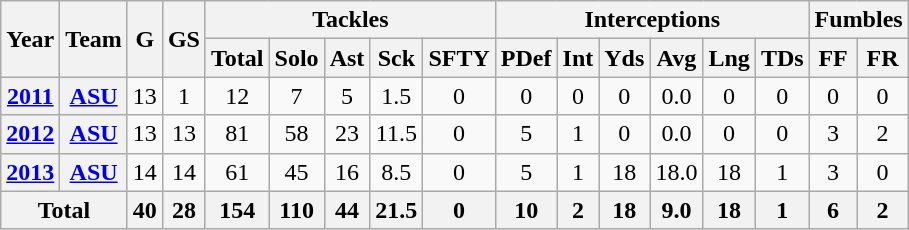<table class="wikitable" style="text-align: center;">
<tr>
<th rowspan=2>Year</th>
<th rowspan=2>Team</th>
<th rowspan=2>G</th>
<th rowspan=2>GS</th>
<th colspan=5>Tackles</th>
<th colspan=6>Interceptions</th>
<th colspan=2>Fumbles</th>
</tr>
<tr>
<th>Total</th>
<th>Solo</th>
<th>Ast</th>
<th>Sck</th>
<th>SFTY</th>
<th>PDef</th>
<th>Int</th>
<th>Yds</th>
<th>Avg</th>
<th>Lng</th>
<th>TDs</th>
<th>FF</th>
<th>FR</th>
</tr>
<tr>
<th><a href='#'>2011</a></th>
<th><a href='#'>ASU</a></th>
<td>13</td>
<td>1</td>
<td>12</td>
<td>7</td>
<td>5</td>
<td>1.5</td>
<td>0</td>
<td>0</td>
<td>0</td>
<td>0</td>
<td>0.0</td>
<td>0</td>
<td>0</td>
<td>0</td>
<td>0</td>
</tr>
<tr>
<th><a href='#'>2012</a></th>
<th><a href='#'>ASU</a></th>
<td>13</td>
<td>13</td>
<td>81</td>
<td>58</td>
<td>23</td>
<td>11.5</td>
<td>0</td>
<td>5</td>
<td>1</td>
<td>0</td>
<td>0.0</td>
<td>0</td>
<td>0</td>
<td>3</td>
<td>2</td>
</tr>
<tr>
<th><a href='#'>2013</a></th>
<th><a href='#'>ASU</a></th>
<td>14</td>
<td>14</td>
<td>61</td>
<td>45</td>
<td>16</td>
<td>8.5</td>
<td>0</td>
<td>5</td>
<td>1</td>
<td>18</td>
<td>18.0</td>
<td>18</td>
<td>1</td>
<td>3</td>
<td>0</td>
</tr>
<tr>
<th colspan=2>Total</th>
<th>40</th>
<th>28</th>
<th>154</th>
<th>110</th>
<th>44</th>
<th>21.5</th>
<th>0</th>
<th>10</th>
<th>2</th>
<th>18</th>
<th>9.0</th>
<th>18</th>
<th>1</th>
<th>6</th>
<th>2</th>
</tr>
</table>
